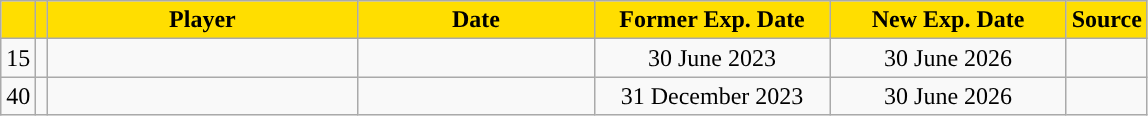<table class="wikitable sortable">
<tr>
<th style="background:#FFDE00"></th>
<th style="background:#FFDE00"></th>
<th width=200 style="background:#FFDE00">Player</th>
<th width=150 style="background:#FFDE00">Date</th>
<th width=150 style="background:#FFDE00">Former Exp. Date</th>
<th width=150 style="background:#FFDE00">New Exp. Date</th>
<th style="background:#FFDE00">Source</th>
</tr>
<tr>
<td align=center>15</td>
<td align=center></td>
<td></td>
<td align=center></td>
<td align=center>30 June 2023</td>
<td align=center>30 June 2026</td>
<td align=center></td>
</tr>
<tr>
<td align=center>40</td>
<td align=center></td>
<td></td>
<td align=center></td>
<td align=center>31 December 2023</td>
<td align=center>30 June 2026</td>
<td align=center></td>
</tr>
</table>
